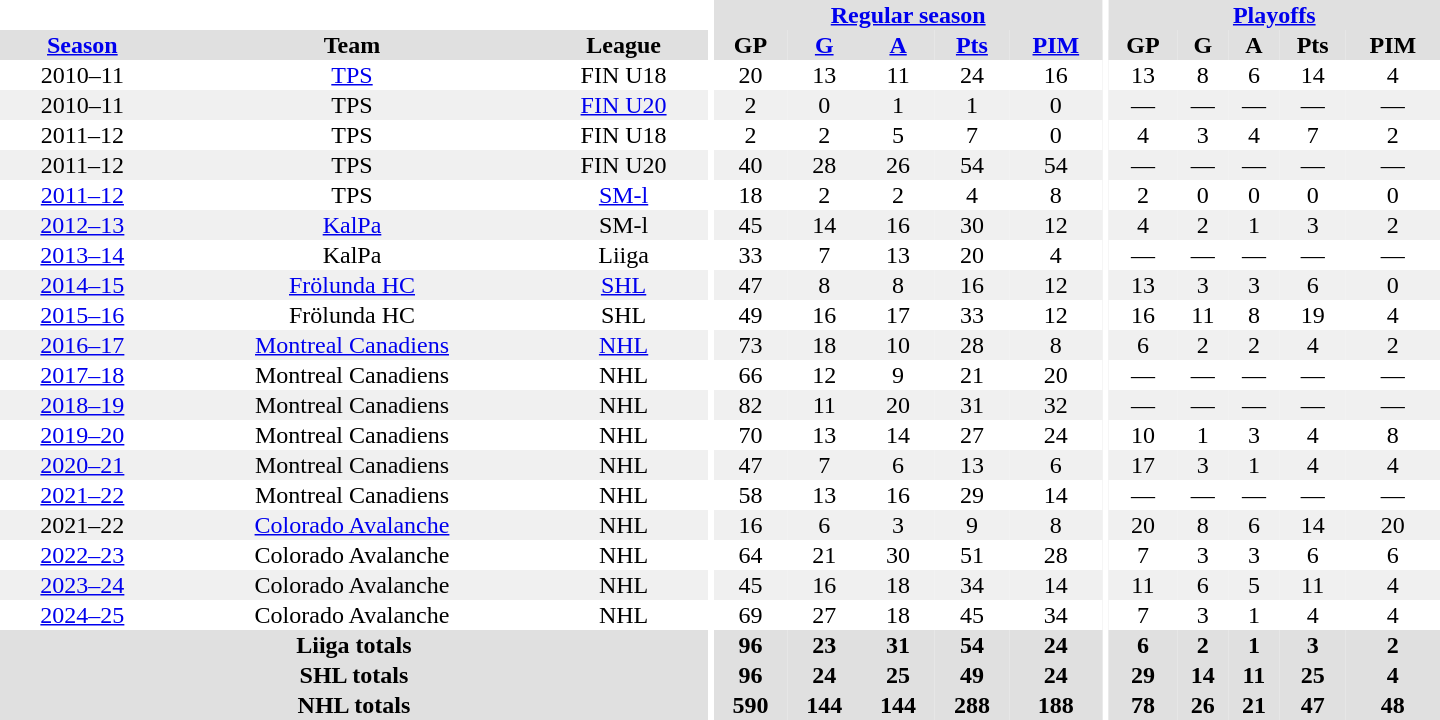<table border="0" cellpadding="1" cellspacing="0" style="text-align:center; width:60em">
<tr bgcolor="#e0e0e0">
<th colspan="3" bgcolor="#ffffff"></th>
<th rowspan="99" bgcolor="#ffffff"></th>
<th colspan="5"><a href='#'>Regular season</a></th>
<th rowspan="99" bgcolor="#ffffff"></th>
<th colspan="5"><a href='#'>Playoffs</a></th>
</tr>
<tr bgcolor="#e0e0e0">
<th><a href='#'>Season</a></th>
<th>Team</th>
<th>League</th>
<th>GP</th>
<th><a href='#'>G</a></th>
<th><a href='#'>A</a></th>
<th><a href='#'>Pts</a></th>
<th><a href='#'>PIM</a></th>
<th>GP</th>
<th>G</th>
<th>A</th>
<th>Pts</th>
<th>PIM</th>
</tr>
<tr>
<td>2010–11</td>
<td><a href='#'>TPS</a></td>
<td>FIN U18</td>
<td>20</td>
<td>13</td>
<td>11</td>
<td>24</td>
<td>16</td>
<td>13</td>
<td>8</td>
<td>6</td>
<td>14</td>
<td>4</td>
</tr>
<tr bgcolor="#f0f0f0">
<td>2010–11</td>
<td>TPS</td>
<td><a href='#'>FIN U20</a></td>
<td>2</td>
<td>0</td>
<td>1</td>
<td>1</td>
<td>0</td>
<td>—</td>
<td>—</td>
<td>—</td>
<td>—</td>
<td>—</td>
</tr>
<tr>
<td>2011–12</td>
<td>TPS</td>
<td>FIN U18</td>
<td>2</td>
<td>2</td>
<td>5</td>
<td>7</td>
<td>0</td>
<td>4</td>
<td>3</td>
<td>4</td>
<td>7</td>
<td>2</td>
</tr>
<tr bgcolor="#f0f0f0">
<td>2011–12</td>
<td>TPS</td>
<td>FIN U20</td>
<td>40</td>
<td>28</td>
<td>26</td>
<td>54</td>
<td>54</td>
<td>—</td>
<td>—</td>
<td>—</td>
<td>—</td>
<td>—</td>
</tr>
<tr>
<td><a href='#'>2011–12</a></td>
<td>TPS</td>
<td><a href='#'>SM-l</a></td>
<td>18</td>
<td>2</td>
<td>2</td>
<td>4</td>
<td>8</td>
<td>2</td>
<td>0</td>
<td>0</td>
<td>0</td>
<td>0</td>
</tr>
<tr bgcolor="#f0f0f0">
<td><a href='#'>2012–13</a></td>
<td><a href='#'>KalPa</a></td>
<td>SM-l</td>
<td>45</td>
<td>14</td>
<td>16</td>
<td>30</td>
<td>12</td>
<td>4</td>
<td>2</td>
<td>1</td>
<td>3</td>
<td>2</td>
</tr>
<tr>
<td><a href='#'>2013–14</a></td>
<td>KalPa</td>
<td>Liiga</td>
<td>33</td>
<td>7</td>
<td>13</td>
<td>20</td>
<td>4</td>
<td>—</td>
<td>—</td>
<td>—</td>
<td>—</td>
<td>—</td>
</tr>
<tr bgcolor="#f0f0f0">
<td><a href='#'>2014–15</a></td>
<td><a href='#'>Frölunda HC</a></td>
<td><a href='#'>SHL</a></td>
<td>47</td>
<td>8</td>
<td>8</td>
<td>16</td>
<td>12</td>
<td>13</td>
<td>3</td>
<td>3</td>
<td>6</td>
<td>0</td>
</tr>
<tr>
<td><a href='#'>2015–16</a></td>
<td>Frölunda HC</td>
<td>SHL</td>
<td>49</td>
<td>16</td>
<td>17</td>
<td>33</td>
<td>12</td>
<td>16</td>
<td>11</td>
<td>8</td>
<td>19</td>
<td>4</td>
</tr>
<tr bgcolor="#f0f0f0">
<td><a href='#'>2016–17</a></td>
<td><a href='#'>Montreal Canadiens</a></td>
<td><a href='#'>NHL</a></td>
<td>73</td>
<td>18</td>
<td>10</td>
<td>28</td>
<td>8</td>
<td>6</td>
<td>2</td>
<td>2</td>
<td>4</td>
<td>2</td>
</tr>
<tr>
<td><a href='#'>2017–18</a></td>
<td>Montreal Canadiens</td>
<td>NHL</td>
<td>66</td>
<td>12</td>
<td>9</td>
<td>21</td>
<td>20</td>
<td>—</td>
<td>—</td>
<td>—</td>
<td>—</td>
<td>—</td>
</tr>
<tr bgcolor="#f0f0f0">
<td><a href='#'>2018–19</a></td>
<td>Montreal Canadiens</td>
<td>NHL</td>
<td>82</td>
<td>11</td>
<td>20</td>
<td>31</td>
<td>32</td>
<td>—</td>
<td>—</td>
<td>—</td>
<td>—</td>
<td>—</td>
</tr>
<tr>
<td><a href='#'>2019–20</a></td>
<td>Montreal Canadiens</td>
<td>NHL</td>
<td>70</td>
<td>13</td>
<td>14</td>
<td>27</td>
<td>24</td>
<td>10</td>
<td>1</td>
<td>3</td>
<td>4</td>
<td>8</td>
</tr>
<tr bgcolor="#f0f0f0">
<td><a href='#'>2020–21</a></td>
<td>Montreal Canadiens</td>
<td>NHL</td>
<td>47</td>
<td>7</td>
<td>6</td>
<td>13</td>
<td>6</td>
<td>17</td>
<td>3</td>
<td>1</td>
<td>4</td>
<td>4</td>
</tr>
<tr>
<td><a href='#'>2021–22</a></td>
<td>Montreal Canadiens</td>
<td>NHL</td>
<td>58</td>
<td>13</td>
<td>16</td>
<td>29</td>
<td>14</td>
<td>—</td>
<td>—</td>
<td>—</td>
<td>—</td>
<td>—</td>
</tr>
<tr bgcolor="#f0f0f0">
<td>2021–22</td>
<td><a href='#'>Colorado Avalanche</a></td>
<td>NHL</td>
<td>16</td>
<td>6</td>
<td>3</td>
<td>9</td>
<td>8</td>
<td>20</td>
<td>8</td>
<td>6</td>
<td>14</td>
<td>20</td>
</tr>
<tr>
<td><a href='#'>2022–23</a></td>
<td>Colorado Avalanche</td>
<td>NHL</td>
<td>64</td>
<td>21</td>
<td>30</td>
<td>51</td>
<td>28</td>
<td>7</td>
<td>3</td>
<td>3</td>
<td>6</td>
<td>6</td>
</tr>
<tr bgcolor="#f0f0f0">
<td><a href='#'>2023–24</a></td>
<td>Colorado Avalanche</td>
<td>NHL</td>
<td>45</td>
<td>16</td>
<td>18</td>
<td>34</td>
<td>14</td>
<td>11</td>
<td>6</td>
<td>5</td>
<td>11</td>
<td>4</td>
</tr>
<tr>
<td><a href='#'>2024–25</a></td>
<td>Colorado Avalanche</td>
<td>NHL</td>
<td>69</td>
<td>27</td>
<td>18</td>
<td>45</td>
<td>34</td>
<td>7</td>
<td>3</td>
<td>1</td>
<td>4</td>
<td>4</td>
</tr>
<tr bgcolor="#e0e0e0">
<th colspan="3">Liiga totals</th>
<th>96</th>
<th>23</th>
<th>31</th>
<th>54</th>
<th>24</th>
<th>6</th>
<th>2</th>
<th>1</th>
<th>3</th>
<th>2</th>
</tr>
<tr bgcolor="#e0e0e0">
<th colspan="3">SHL totals</th>
<th>96</th>
<th>24</th>
<th>25</th>
<th>49</th>
<th>24</th>
<th>29</th>
<th>14</th>
<th>11</th>
<th>25</th>
<th>4</th>
</tr>
<tr bgcolor="#e0e0e0">
<th colspan="3">NHL totals</th>
<th>590</th>
<th>144</th>
<th>144</th>
<th>288</th>
<th>188</th>
<th>78</th>
<th>26</th>
<th>21</th>
<th>47</th>
<th>48</th>
</tr>
</table>
